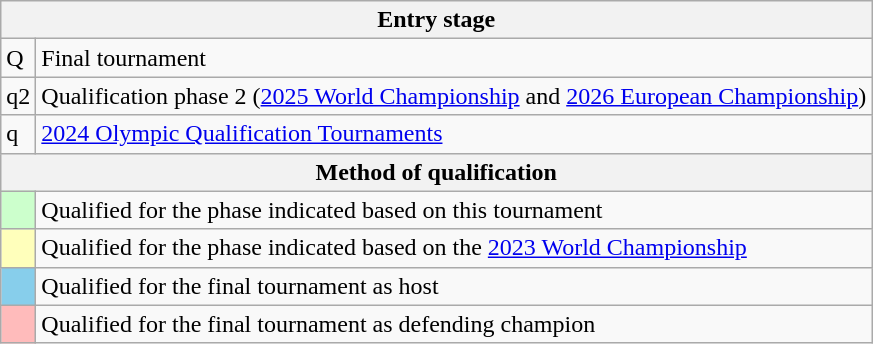<table class="wikitable">
<tr>
<th colspan="2">Entry stage</th>
</tr>
<tr>
<td>Q</td>
<td>Final tournament</td>
</tr>
<tr>
<td>q2</td>
<td>Qualification phase 2 (<a href='#'>2025 World Championship</a> and <a href='#'>2026 European Championship</a>)</td>
</tr>
<tr>
<td>q</td>
<td><a href='#'>2024 Olympic Qualification Tournaments</a></td>
</tr>
<tr>
<th colspan="2">Method of qualification</th>
</tr>
<tr>
<td style="background: #CCFFCC;"></td>
<td>Qualified for the phase indicated based on this tournament</td>
</tr>
<tr>
<td style="background: #FFFFBB;"></td>
<td>Qualified for the phase indicated based on the <a href='#'>2023 World Championship</a></td>
</tr>
<tr>
<td style="background: skyblue;"></td>
<td>Qualified for the final tournament as host</td>
</tr>
<tr>
<td style="background: #FFBBBB;"></td>
<td>Qualified for the final tournament as defending champion</td>
</tr>
</table>
